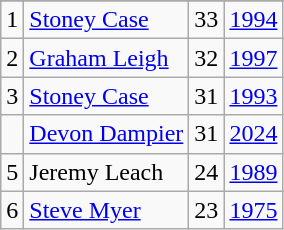<table class="wikitable">
<tr>
</tr>
<tr>
<td>1</td>
<td><a href='#'>Stoney Case</a></td>
<td><abbr>33</abbr></td>
<td><a href='#'>1994</a></td>
</tr>
<tr>
<td>2</td>
<td><a href='#'>Graham Leigh</a></td>
<td><abbr>32</abbr></td>
<td><a href='#'>1997</a></td>
</tr>
<tr>
<td>3</td>
<td><a href='#'>Stoney Case</a></td>
<td><abbr>31</abbr></td>
<td><a href='#'>1993</a></td>
</tr>
<tr>
<td></td>
<td><a href='#'>Devon Dampier</a></td>
<td><abbr>31</abbr> </td>
<td><a href='#'>2024</a></td>
</tr>
<tr>
<td>5</td>
<td>Jeremy Leach</td>
<td><abbr>24</abbr></td>
<td><a href='#'>1989</a></td>
</tr>
<tr>
<td>6</td>
<td><a href='#'>Steve Myer</a></td>
<td><abbr>23</abbr></td>
<td><a href='#'>1975</a></td>
</tr>
</table>
